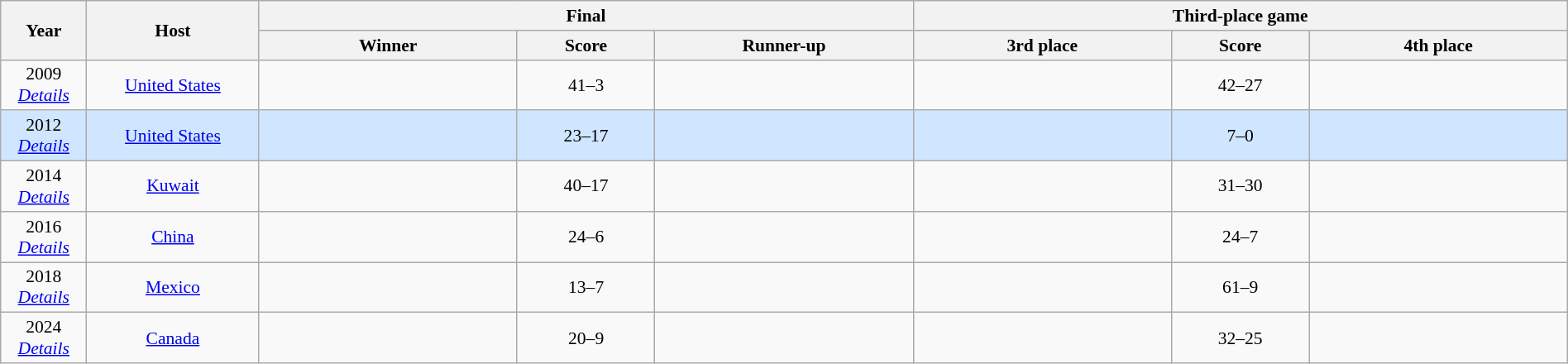<table class="wikitable" style="font-size:90%; width: 100%; text-align: center;">
<tr>
<th rowspan=2 width=5%>Year</th>
<th rowspan=2 width=10%>Host</th>
<th colspan=3>Final</th>
<th colspan=3>Third-place game</th>
</tr>
<tr style="background: #D0E6FF;">
<th width=15%>Winner</th>
<th width=8%>Score</th>
<th width=15%>Runner-up</th>
<th width=15%>3rd place</th>
<th width=8%>Score</th>
<th width=15%>4th place</th>
</tr>
<tr>
<td>2009 <br> <em><a href='#'>Details</a></em></td>
<td> <a href='#'>United States</a></td>
<td></td>
<td>41–3</td>
<td></td>
<td></td>
<td>42–27</td>
<td></td>
</tr>
<tr style="background: #D0E6FF;">
<td>2012 <br> <em><a href='#'>Details</a></em></td>
<td> <a href='#'>United States</a></td>
<td></td>
<td>23–17</td>
<td></td>
<td></td>
<td>7–0</td>
<td></td>
</tr>
<tr>
<td>2014 <br> <em><a href='#'>Details</a></em></td>
<td> <a href='#'>Kuwait</a></td>
<td></td>
<td>40–17</td>
<td></td>
<td></td>
<td>31–30</td>
<td></td>
</tr>
<tr>
<td>2016 <br> <em><a href='#'>Details</a></em></td>
<td> <a href='#'>China</a></td>
<td></td>
<td>24–6</td>
<td></td>
<td></td>
<td>24–7</td>
<td></td>
</tr>
<tr>
<td>2018 <br> <em><a href='#'>Details</a></em></td>
<td> <a href='#'>Mexico</a></td>
<td></td>
<td>13–7</td>
<td></td>
<td></td>
<td>61–9</td>
<td></td>
</tr>
<tr>
<td>2024 <br> <em><a href='#'>Details</a></em></td>
<td> <a href='#'>Canada</a></td>
<td></td>
<td>20–9</td>
<td></td>
<td></td>
<td>32–25</td>
<td></td>
</tr>
</table>
